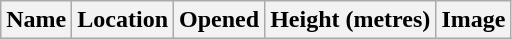<table class="wikitable sortable">
<tr>
<th>Name</th>
<th>Location</th>
<th>Opened</th>
<th>Height (metres)</th>
<th>Image<br>



















































</th>
</tr>
</table>
